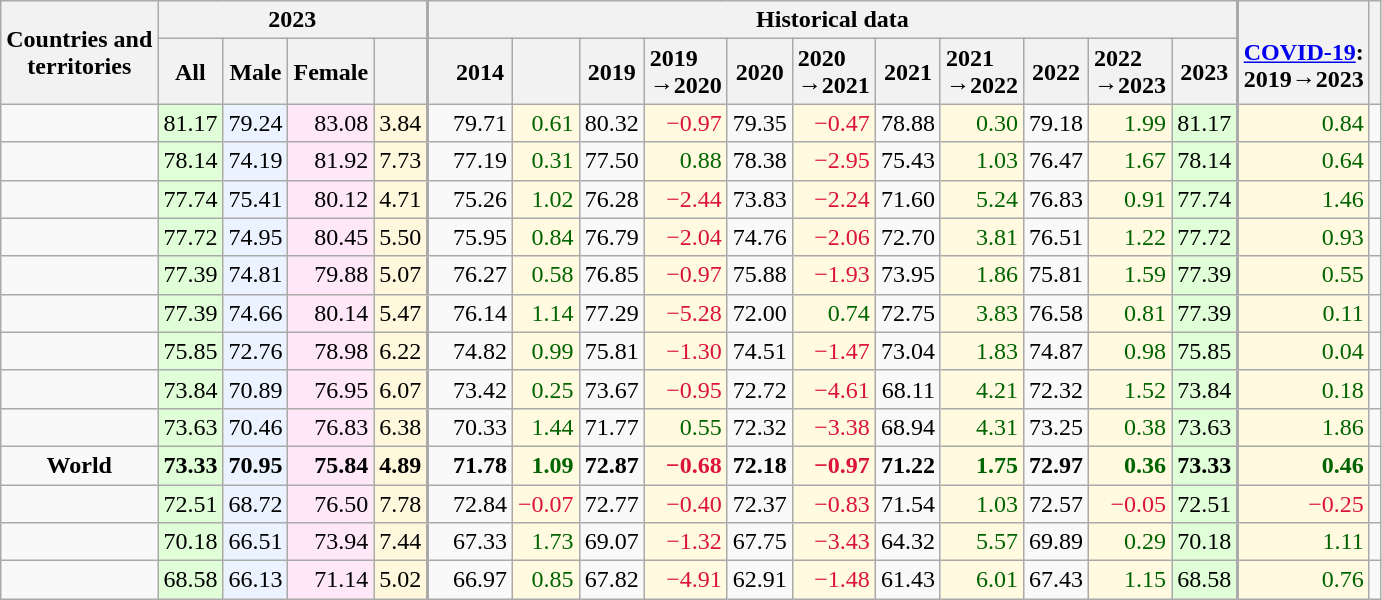<table class="wikitable sortable mw-datatable static-row-numbers sort-under sticky-table-col1 col1left col2center col3center col4center col5center col6center col8center col10center col12center col14center col16center col18center" style=text-align:right;>
<tr class="sortbottom static-row-header">
<th rowspan=2 style="vertical-align:middle;">Countries and<br>territories</th>
<th colspan=4>2023</th>
<th colspan=11 style="border-left-width:2px;">Historical data</th>
<th rowspan=2 style="border-left-width:2px; text-align:middle;"><br><a href='#'>COVID-19</a>:<br>2019→2023</th>
<th rowspan=2></th>
</tr>
<tr class="sortbottom static-row-header">
<th style="vertical-align:middle;" class=sticky-table-none>All</th>
<th style="vertical-align:middle;">Male</th>
<th style="vertical-align:middle;">Female</th>
<th style="vertical-align:middle;"></th>
<th style="border-left-width:2px; vertical-align:middle; padding-left:1em;">2014</th>
<th style="text-align:left;"></th>
<th style="vertical-align:middle;">2019</th>
<th style="text-align:left;">2019<br>→2020</th>
<th style="vertical-align:middle;">2020</th>
<th style="text-align:left;">2020<br>→2021</th>
<th style="vertical-align:middle;">2021</th>
<th style="text-align:left;">2021<br>→2022</th>
<th style="vertical-align:middle;">2022</th>
<th style="text-align:left;">2022<br>→2023</th>
<th style="vertical-align:middle;">2023</th>
</tr>
<tr>
<td></td>
<td style="background:#e0ffd8;">81.17</td>
<td style="background:#eaf3ff;">79.24</td>
<td style="background:#fee7f6;">83.08</td>
<td style="background:#fff8dc;">3.84</td>
<td style="border-left-width:2px;padding-left:1em;">79.71</td>
<td style="background:#fffae0;color:darkgreen;">0.61</td>
<td>80.32</td>
<td style="background:#fffae0;color:crimson;">−0.97</td>
<td>79.35</td>
<td style="background:#fffae0;color:crimson;">−0.47</td>
<td>78.88</td>
<td style="background:#fffae0;color:darkgreen;">0.30</td>
<td>79.18</td>
<td style="background:#fffae0;color:darkgreen;">1.99</td>
<td style="background:#e0ffd8;">81.17</td>
<td style="background:#fffae0;border-left-width:2px;color:darkgreen;">0.84</td>
<td></td>
</tr>
<tr>
<td></td>
<td style="background:#e0ffd8;">78.14</td>
<td style="background:#eaf3ff;">74.19</td>
<td style="background:#fee7f6;">81.92</td>
<td style="background:#fff8dc;">7.73</td>
<td style="border-left-width:2px;padding-left:1em;">77.19</td>
<td style="background:#fffae0;color:darkgreen;">0.31</td>
<td>77.50</td>
<td style="background:#fffae0;color:darkgreen;">0.88</td>
<td>78.38</td>
<td style="background:#fffae0;color:crimson;">−2.95</td>
<td>75.43</td>
<td style="background:#fffae0;color:darkgreen;">1.03</td>
<td>76.47</td>
<td style="background:#fffae0;color:darkgreen;">1.67</td>
<td style="background:#e0ffd8;">78.14</td>
<td style="background:#fffae0;border-left-width:2px;color:darkgreen;">0.64</td>
<td></td>
</tr>
<tr>
<td></td>
<td style="background:#e0ffd8;">77.74</td>
<td style="background:#eaf3ff;">75.41</td>
<td style="background:#fee7f6;">80.12</td>
<td style="background:#fff8dc;">4.71</td>
<td style="border-left-width:2px;padding-left:1em;">75.26</td>
<td style="background:#fffae0;color:darkgreen;">1.02</td>
<td>76.28</td>
<td style="background:#fffae0;color:crimson;">−2.44</td>
<td>73.83</td>
<td style="background:#fffae0;color:crimson;">−2.24</td>
<td>71.60</td>
<td style="background:#fffae0;color:darkgreen;">5.24</td>
<td>76.83</td>
<td style="background:#fffae0;color:darkgreen;">0.91</td>
<td style="background:#e0ffd8;">77.74</td>
<td style="background:#fffae0;border-left-width:2px;color:darkgreen;">1.46</td>
<td></td>
</tr>
<tr>
<td></td>
<td style="background:#e0ffd8;">77.72</td>
<td style="background:#eaf3ff;">74.95</td>
<td style="background:#fee7f6;">80.45</td>
<td style="background:#fff8dc;">5.50</td>
<td style="border-left-width:2px;padding-left:1em;">75.95</td>
<td style="background:#fffae0;color:darkgreen;">0.84</td>
<td>76.79</td>
<td style="background:#fffae0;color:crimson;">−2.04</td>
<td>74.76</td>
<td style="background:#fffae0;color:crimson;">−2.06</td>
<td>72.70</td>
<td style="background:#fffae0;color:darkgreen;">3.81</td>
<td>76.51</td>
<td style="background:#fffae0;color:darkgreen;">1.22</td>
<td style="background:#e0ffd8;">77.72</td>
<td style="background:#fffae0;border-left-width:2px;color:darkgreen;">0.93</td>
<td></td>
</tr>
<tr>
<td></td>
<td style="background:#e0ffd8;">77.39</td>
<td style="background:#eaf3ff;">74.81</td>
<td style="background:#fee7f6;">79.88</td>
<td style="background:#fff8dc;">5.07</td>
<td style="border-left-width:2px;padding-left:1em;">76.27</td>
<td style="background:#fffae0;color:darkgreen;">0.58</td>
<td>76.85</td>
<td style="background:#fffae0;color:crimson;">−0.97</td>
<td>75.88</td>
<td style="background:#fffae0;color:crimson;">−1.93</td>
<td>73.95</td>
<td style="background:#fffae0;color:darkgreen;">1.86</td>
<td>75.81</td>
<td style="background:#fffae0;color:darkgreen;">1.59</td>
<td style="background:#e0ffd8;">77.39</td>
<td style="background:#fffae0;border-left-width:2px;color:darkgreen;">0.55</td>
<td></td>
</tr>
<tr>
<td></td>
<td style="background:#e0ffd8;">77.39</td>
<td style="background:#eaf3ff;">74.66</td>
<td style="background:#fee7f6;">80.14</td>
<td style="background:#fff8dc;">5.47</td>
<td style="border-left-width:2px;padding-left:1em;">76.14</td>
<td style="background:#fffae0;color:darkgreen;">1.14</td>
<td>77.29</td>
<td style="background:#fffae0;color:crimson;">−5.28</td>
<td>72.00</td>
<td style="background:#fffae0;color:darkgreen;">0.74</td>
<td>72.75</td>
<td style="background:#fffae0;color:darkgreen;">3.83</td>
<td>76.58</td>
<td style="background:#fffae0;color:darkgreen;">0.81</td>
<td style="background:#e0ffd8;">77.39</td>
<td style="background:#fffae0;border-left-width:2px;color:darkgreen;">0.11</td>
<td></td>
</tr>
<tr>
<td></td>
<td style="background:#e0ffd8;">75.85</td>
<td style="background:#eaf3ff;">72.76</td>
<td style="background:#fee7f6;">78.98</td>
<td style="background:#fff8dc;">6.22</td>
<td style="border-left-width:2px;padding-left:1em;">74.82</td>
<td style="background:#fffae0;color:darkgreen;">0.99</td>
<td>75.81</td>
<td style="background:#fffae0;color:crimson;">−1.30</td>
<td>74.51</td>
<td style="background:#fffae0;color:crimson;">−1.47</td>
<td>73.04</td>
<td style="background:#fffae0;color:darkgreen;">1.83</td>
<td>74.87</td>
<td style="background:#fffae0;color:darkgreen;">0.98</td>
<td style="background:#e0ffd8;">75.85</td>
<td style="background:#fffae0;border-left-width:2px;color:darkgreen;">0.04</td>
<td></td>
</tr>
<tr>
<td></td>
<td style="background:#e0ffd8;">73.84</td>
<td style="background:#eaf3ff;">70.89</td>
<td style="background:#fee7f6;">76.95</td>
<td style="background:#fff8dc;">6.07</td>
<td style="border-left-width:2px;padding-left:1em;">73.42</td>
<td style="background:#fffae0;color:darkgreen;">0.25</td>
<td>73.67</td>
<td style="background:#fffae0;color:crimson;">−0.95</td>
<td>72.72</td>
<td style="background:#fffae0;color:crimson;">−4.61</td>
<td>68.11</td>
<td style="background:#fffae0;color:darkgreen;">4.21</td>
<td>72.32</td>
<td style="background:#fffae0;color:darkgreen;">1.52</td>
<td style="background:#e0ffd8;">73.84</td>
<td style="background:#fffae0;border-left-width:2px;color:darkgreen;">0.18</td>
<td></td>
</tr>
<tr>
<td></td>
<td style="background:#e0ffd8;">73.63</td>
<td style="background:#eaf3ff;">70.46</td>
<td style="background:#fee7f6;">76.83</td>
<td style="background:#fff8dc;">6.38</td>
<td style="border-left-width:2px;padding-left:1em;">70.33</td>
<td style="background:#fffae0;color:darkgreen;">1.44</td>
<td>71.77</td>
<td style="background:#fffae0;color:darkgreen;">0.55</td>
<td>72.32</td>
<td style="background:#fffae0;color:crimson;">−3.38</td>
<td>68.94</td>
<td style="background:#fffae0;color:darkgreen;">4.31</td>
<td>73.25</td>
<td style="background:#fffae0;color:darkgreen;">0.38</td>
<td style="background:#e0ffd8;">73.63</td>
<td style="background:#fffae0;border-left-width:2px;color:darkgreen;">1.86</td>
<td></td>
</tr>
<tr class=static-row-header>
<td style="text-align:center;"><strong>World</strong></td>
<td style="background:#e0ffd8;"><strong>73.33</strong></td>
<td style="background:#eaf3ff;"><strong>70.95</strong></td>
<td style="background:#fee7f6;"><strong>75.84</strong></td>
<td style="background:#fff8dc;"><strong>4.89</strong></td>
<td style="border-left-width:2px;padding-left:1em;"><strong>71.78</strong></td>
<td style="background:#fffae0;color:darkgreen;"><strong>1.09</strong></td>
<td><strong>72.87</strong></td>
<td style="background:#fffae0;color:crimson;"><strong>−0.68</strong></td>
<td><strong>72.18</strong></td>
<td style="background:#fffae0;color:crimson;"><strong>−0.97</strong></td>
<td><strong>71.22</strong></td>
<td style="background:#fffae0;color:darkgreen;"><strong>1.75</strong></td>
<td><strong>72.97</strong></td>
<td style="background:#fffae0;color:darkgreen;"><strong>0.36</strong></td>
<td style="background:#e0ffd8;"><strong>73.33</strong></td>
<td style="background:#fffae0;border-left-width:2px;color:darkgreen;"><strong>0.46</strong></td>
<td></td>
</tr>
<tr>
<td></td>
<td style="background:#e0ffd8;">72.51</td>
<td style="background:#eaf3ff;">68.72</td>
<td style="background:#fee7f6;">76.50</td>
<td style="background:#fff8dc;">7.78</td>
<td style="border-left-width:2px;padding-left:1em;">72.84</td>
<td style="background:#fffae0;color:crimson;">−0.07</td>
<td>72.77</td>
<td style="background:#fffae0;color:crimson;">−0.40</td>
<td>72.37</td>
<td style="background:#fffae0;color:crimson;">−0.83</td>
<td>71.54</td>
<td style="background:#fffae0;color:darkgreen;">1.03</td>
<td>72.57</td>
<td style="background:#fffae0;color:crimson;">−0.05</td>
<td style="background:#e0ffd8;">72.51</td>
<td style="background:#fffae0;border-left-width:2px;color:crimson;">−0.25</td>
<td></td>
</tr>
<tr>
<td></td>
<td style="background:#e0ffd8;">70.18</td>
<td style="background:#eaf3ff;">66.51</td>
<td style="background:#fee7f6;">73.94</td>
<td style="background:#fff8dc;">7.44</td>
<td style="border-left-width:2px;padding-left:1em;">67.33</td>
<td style="background:#fffae0;color:darkgreen;">1.73</td>
<td>69.07</td>
<td style="background:#fffae0;color:crimson;">−1.32</td>
<td>67.75</td>
<td style="background:#fffae0;color:crimson;">−3.43</td>
<td>64.32</td>
<td style="background:#fffae0;color:darkgreen;">5.57</td>
<td>69.89</td>
<td style="background:#fffae0;color:darkgreen;">0.29</td>
<td style="background:#e0ffd8;">70.18</td>
<td style="background:#fffae0;border-left-width:2px;color:darkgreen;">1.11</td>
<td></td>
</tr>
<tr>
<td></td>
<td style="background:#e0ffd8;">68.58</td>
<td style="background:#eaf3ff;">66.13</td>
<td style="background:#fee7f6;">71.14</td>
<td style="background:#fff8dc;">5.02</td>
<td style="border-left-width:2px;padding-left:1em;">66.97</td>
<td style="background:#fffae0;color:darkgreen;">0.85</td>
<td>67.82</td>
<td style="background:#fffae0;color:crimson;">−4.91</td>
<td>62.91</td>
<td style="background:#fffae0;color:crimson;">−1.48</td>
<td>61.43</td>
<td style="background:#fffae0;color:darkgreen;">6.01</td>
<td>67.43</td>
<td style="background:#fffae0;color:darkgreen;">1.15</td>
<td style="background:#e0ffd8;">68.58</td>
<td style="background:#fffae0;border-left-width:2px;color:darkgreen;">0.76</td>
<td></td>
</tr>
</table>
